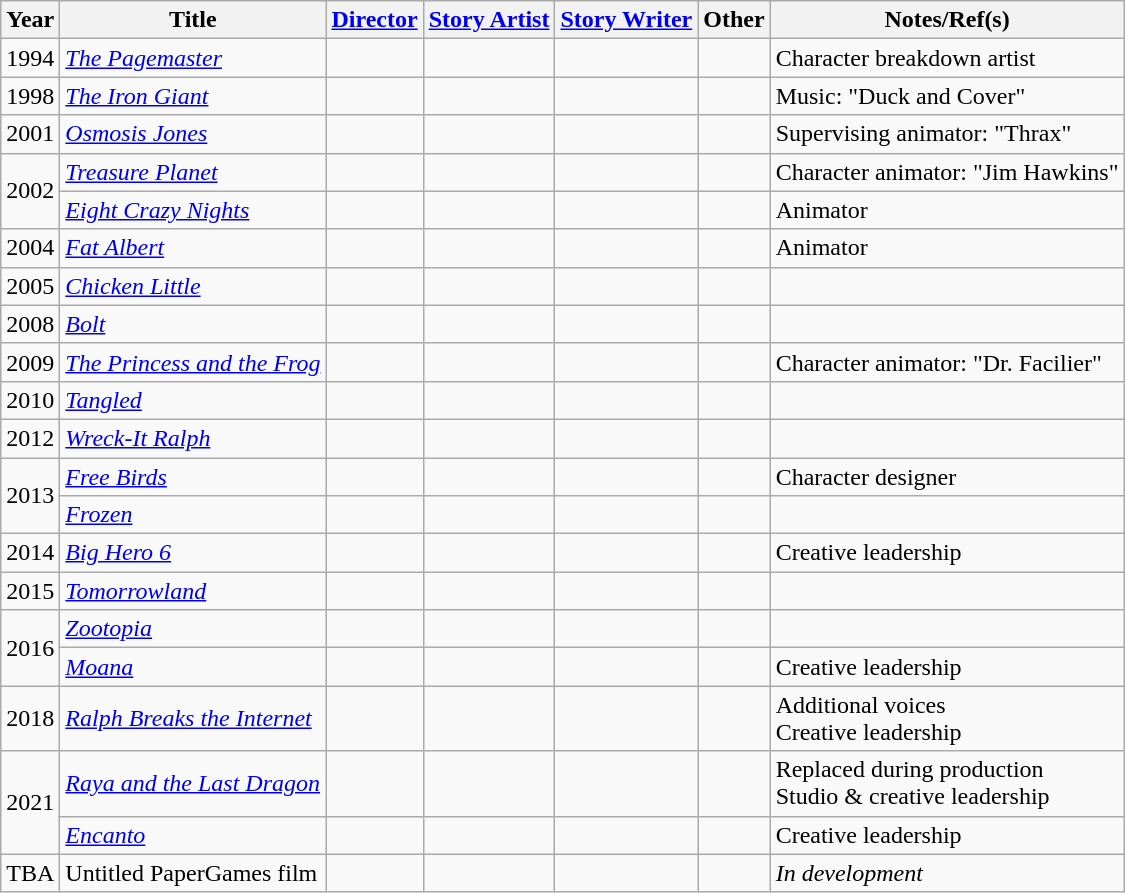<table class="wikitable">
<tr>
<th>Year</th>
<th>Title</th>
<th><a href='#'>Director</a></th>
<th><a href='#'>Story Artist</a></th>
<th><a href='#'>Story Writer</a></th>
<th>Other</th>
<th>Notes/Ref(s)</th>
</tr>
<tr>
<td>1994</td>
<td><em><a href='#'>The Pagemaster</a></em></td>
<td></td>
<td></td>
<td></td>
<td></td>
<td>Character breakdown artist</td>
</tr>
<tr>
<td>1998</td>
<td><em><a href='#'>The Iron Giant</a></em></td>
<td></td>
<td></td>
<td></td>
<td></td>
<td>Music: "Duck and Cover"</td>
</tr>
<tr>
<td>2001</td>
<td><em><a href='#'>Osmosis Jones</a></em></td>
<td></td>
<td></td>
<td></td>
<td></td>
<td>Supervising animator: "Thrax"</td>
</tr>
<tr>
<td rowspan="2">2002</td>
<td><em><a href='#'>Treasure Planet</a></em></td>
<td></td>
<td></td>
<td></td>
<td></td>
<td>Character animator: "Jim Hawkins"</td>
</tr>
<tr>
<td><em><a href='#'>Eight Crazy Nights</a></em></td>
<td></td>
<td></td>
<td></td>
<td></td>
<td>Animator</td>
</tr>
<tr>
<td>2004</td>
<td><em><a href='#'>Fat Albert</a></em></td>
<td></td>
<td></td>
<td></td>
<td></td>
<td>Animator</td>
</tr>
<tr>
<td>2005</td>
<td><em><a href='#'>Chicken Little</a></em></td>
<td></td>
<td></td>
<td></td>
<td></td>
<td></td>
</tr>
<tr>
<td>2008</td>
<td><em><a href='#'>Bolt</a></em></td>
<td></td>
<td></td>
<td></td>
<td></td>
<td></td>
</tr>
<tr>
<td>2009</td>
<td><em><a href='#'>The Princess and the Frog</a></em></td>
<td></td>
<td></td>
<td></td>
<td></td>
<td>Character animator: "Dr. Facilier"</td>
</tr>
<tr>
<td>2010</td>
<td><em><a href='#'>Tangled</a></em></td>
<td></td>
<td></td>
<td></td>
<td></td>
<td></td>
</tr>
<tr>
<td>2012</td>
<td><em><a href='#'>Wreck-It Ralph</a></em></td>
<td></td>
<td></td>
<td></td>
<td></td>
<td></td>
</tr>
<tr>
<td rowspan="2">2013</td>
<td><em><a href='#'>Free Birds</a></em></td>
<td></td>
<td></td>
<td></td>
<td></td>
<td>Character designer</td>
</tr>
<tr>
<td><em><a href='#'>Frozen</a></em></td>
<td></td>
<td></td>
<td></td>
<td></td>
<td></td>
</tr>
<tr>
<td>2014</td>
<td><em><a href='#'>Big Hero 6</a></em></td>
<td></td>
<td></td>
<td></td>
<td></td>
<td>Creative leadership</td>
</tr>
<tr>
<td>2015</td>
<td><em><a href='#'>Tomorrowland</a></em></td>
<td></td>
<td></td>
<td></td>
<td></td>
<td></td>
</tr>
<tr>
<td rowspan="2">2016</td>
<td><em><a href='#'>Zootopia</a></em></td>
<td></td>
<td></td>
<td></td>
<td></td>
<td></td>
</tr>
<tr>
<td><em><a href='#'>Moana</a></em></td>
<td></td>
<td></td>
<td></td>
<td></td>
<td>Creative leadership</td>
</tr>
<tr>
<td>2018</td>
<td><em><a href='#'>Ralph Breaks the Internet</a></em></td>
<td></td>
<td></td>
<td></td>
<td></td>
<td>Additional voices<br>Creative leadership</td>
</tr>
<tr>
<td rowspan="2">2021</td>
<td><em><a href='#'>Raya and the Last Dragon</a></em></td>
<td></td>
<td></td>
<td></td>
<td></td>
<td>Replaced during production<br>Studio & creative leadership</td>
</tr>
<tr>
<td><em><a href='#'>Encanto</a></em></td>
<td></td>
<td></td>
<td></td>
<td></td>
<td>Creative leadership</td>
</tr>
<tr>
<td>TBA</td>
<td>Untitled PaperGames film</td>
<td></td>
<td></td>
<td></td>
<td></td>
<td><em>In development</em></td>
</tr>
</table>
